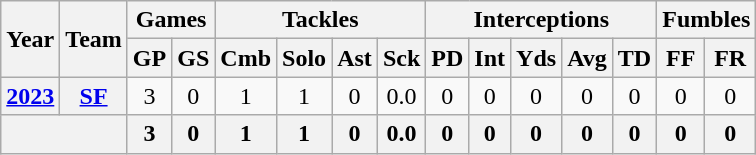<table class="wikitable" style="text-align:center;">
<tr>
<th rowspan="2">Year</th>
<th rowspan="2">Team</th>
<th colspan="2">Games</th>
<th colspan="4">Tackles</th>
<th colspan="5">Interceptions</th>
<th colspan="2">Fumbles</th>
</tr>
<tr>
<th>GP</th>
<th>GS</th>
<th>Cmb</th>
<th>Solo</th>
<th>Ast</th>
<th>Sck</th>
<th>PD</th>
<th>Int</th>
<th>Yds</th>
<th>Avg</th>
<th>TD</th>
<th>FF</th>
<th>FR</th>
</tr>
<tr>
<th><a href='#'>2023</a></th>
<th><a href='#'>SF</a></th>
<td>3</td>
<td>0</td>
<td>1</td>
<td>1</td>
<td>0</td>
<td>0.0</td>
<td>0</td>
<td>0</td>
<td>0</td>
<td>0</td>
<td>0</td>
<td>0</td>
<td>0</td>
</tr>
<tr>
<th colspan="2"></th>
<th>3</th>
<th>0</th>
<th>1</th>
<th>1</th>
<th>0</th>
<th>0.0</th>
<th>0</th>
<th>0</th>
<th>0</th>
<th>0</th>
<th>0</th>
<th>0</th>
<th>0</th>
</tr>
</table>
